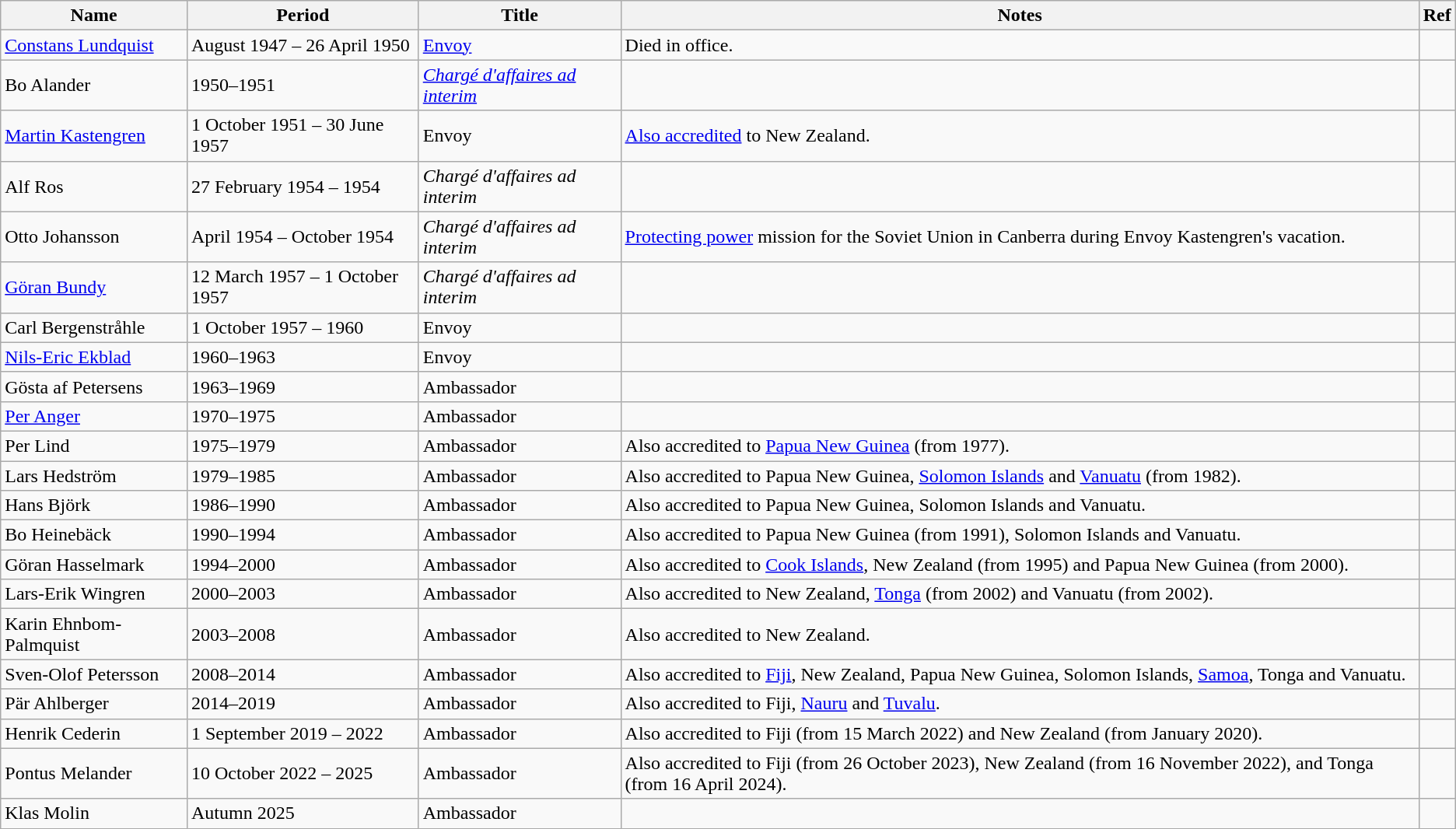<table class="wikitable">
<tr>
<th>Name</th>
<th>Period</th>
<th>Title</th>
<th>Notes</th>
<th>Ref</th>
</tr>
<tr>
<td><a href='#'>Constans Lundquist</a></td>
<td>August 1947 – 26 April 1950</td>
<td><a href='#'>Envoy</a></td>
<td>Died in office.</td>
<td></td>
</tr>
<tr>
<td>Bo Alander</td>
<td>1950–1951</td>
<td><em><a href='#'>Chargé d'affaires ad interim</a></em></td>
<td></td>
<td></td>
</tr>
<tr>
<td><a href='#'>Martin Kastengren</a></td>
<td>1 October 1951 – 30 June 1957</td>
<td>Envoy</td>
<td><a href='#'>Also accredited</a> to New Zealand.</td>
<td></td>
</tr>
<tr>
<td>Alf Ros</td>
<td>27 February 1954 – 1954</td>
<td><em>Chargé d'affaires ad interim</em></td>
<td></td>
<td></td>
</tr>
<tr>
<td>Otto Johansson</td>
<td>April 1954 – October 1954</td>
<td><em>Chargé d'affaires ad interim</em></td>
<td><a href='#'>Protecting power</a> mission for the Soviet Union in Canberra during Envoy Kastengren's vacation.</td>
<td></td>
</tr>
<tr>
<td><a href='#'>Göran Bundy</a></td>
<td>12 March 1957 – 1 October 1957</td>
<td><em>Chargé d'affaires ad interim</em></td>
<td></td>
<td></td>
</tr>
<tr>
<td>Carl Bergenstråhle</td>
<td>1 October 1957 – 1960</td>
<td>Envoy</td>
<td></td>
<td></td>
</tr>
<tr>
<td><a href='#'>Nils-Eric Ekblad</a></td>
<td>1960–1963</td>
<td>Envoy</td>
<td></td>
<td></td>
</tr>
<tr>
<td>Gösta af Petersens</td>
<td>1963–1969</td>
<td>Ambassador</td>
<td></td>
<td></td>
</tr>
<tr>
<td><a href='#'>Per Anger</a></td>
<td>1970–1975</td>
<td>Ambassador</td>
<td></td>
<td></td>
</tr>
<tr>
<td>Per Lind</td>
<td>1975–1979</td>
<td>Ambassador</td>
<td>Also accredited to <a href='#'>Papua New Guinea</a> (from 1977).</td>
<td></td>
</tr>
<tr>
<td>Lars Hedström</td>
<td>1979–1985</td>
<td>Ambassador</td>
<td>Also accredited to Papua New Guinea, <a href='#'>Solomon Islands</a> and <a href='#'>Vanuatu</a> (from 1982).</td>
<td></td>
</tr>
<tr>
<td>Hans Björk</td>
<td>1986–1990</td>
<td>Ambassador</td>
<td>Also accredited to Papua New Guinea, Solomon Islands and Vanuatu.</td>
<td></td>
</tr>
<tr>
<td>Bo Heinebäck</td>
<td>1990–1994</td>
<td>Ambassador</td>
<td>Also accredited to Papua New Guinea (from 1991), Solomon Islands and Vanuatu.</td>
<td></td>
</tr>
<tr>
<td>Göran Hasselmark</td>
<td>1994–2000</td>
<td>Ambassador</td>
<td>Also accredited to <a href='#'>Cook Islands</a>, New Zealand (from 1995) and Papua New Guinea (from 2000).</td>
<td></td>
</tr>
<tr>
<td>Lars-Erik Wingren</td>
<td>2000–2003</td>
<td>Ambassador</td>
<td>Also accredited to New Zealand, <a href='#'>Tonga</a> (from 2002) and Vanuatu (from 2002).</td>
<td></td>
</tr>
<tr>
<td>Karin Ehnbom-Palmquist</td>
<td>2003–2008</td>
<td>Ambassador</td>
<td>Also accredited to New Zealand.</td>
<td></td>
</tr>
<tr>
<td>Sven-Olof Petersson</td>
<td>2008–2014</td>
<td>Ambassador</td>
<td>Also accredited to <a href='#'>Fiji</a>, New Zealand, Papua New Guinea, Solomon Islands, <a href='#'>Samoa</a>, Tonga and Vanuatu.</td>
<td></td>
</tr>
<tr>
<td>Pär Ahlberger</td>
<td>2014–2019</td>
<td>Ambassador</td>
<td>Also accredited to Fiji, <a href='#'>Nauru</a> and <a href='#'>Tuvalu</a>.</td>
<td></td>
</tr>
<tr>
<td>Henrik Cederin</td>
<td>1 September 2019 – 2022</td>
<td>Ambassador</td>
<td>Also accredited to Fiji (from 15 March 2022) and New Zealand (from January 2020).</td>
<td></td>
</tr>
<tr>
<td>Pontus Melander</td>
<td>10 October 2022 – 2025</td>
<td>Ambassador</td>
<td>Also accredited to Fiji (from 26 October 2023), New Zealand (from 16 November 2022), and Tonga (from 16 April 2024).</td>
<td></td>
</tr>
<tr>
<td>Klas Molin</td>
<td>Autumn 2025</td>
<td>Ambassador</td>
<td></td>
<td></td>
</tr>
</table>
